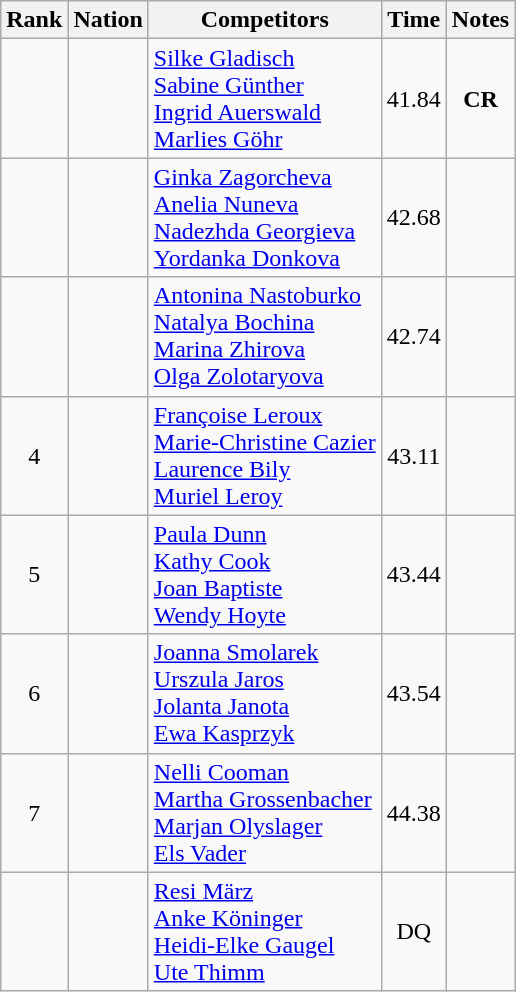<table class="wikitable sortable" style="text-align:center">
<tr>
<th>Rank</th>
<th>Nation</th>
<th>Competitors</th>
<th>Time</th>
<th>Notes</th>
</tr>
<tr>
<td></td>
<td align=left></td>
<td align=left><a href='#'>Silke Gladisch</a><br><a href='#'>Sabine Günther</a><br><a href='#'>Ingrid Auerswald</a><br><a href='#'>Marlies Göhr</a></td>
<td>41.84</td>
<td><strong>CR</strong></td>
</tr>
<tr>
<td></td>
<td align=left></td>
<td align=left><a href='#'>Ginka Zagorcheva</a><br><a href='#'>Anelia Nuneva</a><br><a href='#'>Nadezhda Georgieva</a><br><a href='#'>Yordanka Donkova</a></td>
<td>42.68</td>
<td></td>
</tr>
<tr>
<td></td>
<td align=left></td>
<td align=left><a href='#'>Antonina Nastoburko</a><br><a href='#'>Natalya Bochina</a><br><a href='#'>Marina Zhirova</a><br><a href='#'>Olga Zolotaryova</a></td>
<td>42.74</td>
<td></td>
</tr>
<tr>
<td>4</td>
<td align=left></td>
<td align=left><a href='#'>Françoise Leroux</a><br><a href='#'>Marie-Christine Cazier</a><br><a href='#'>Laurence Bily</a><br><a href='#'>Muriel Leroy</a></td>
<td>43.11</td>
<td></td>
</tr>
<tr>
<td>5</td>
<td align=left></td>
<td align=left><a href='#'>Paula Dunn</a><br><a href='#'>Kathy Cook</a><br><a href='#'>Joan Baptiste</a><br><a href='#'>Wendy Hoyte</a></td>
<td>43.44</td>
<td></td>
</tr>
<tr>
<td>6</td>
<td align=left></td>
<td align=left><a href='#'>Joanna Smolarek</a><br><a href='#'>Urszula Jaros</a><br><a href='#'>Jolanta Janota</a><br><a href='#'>Ewa Kasprzyk</a></td>
<td>43.54</td>
<td></td>
</tr>
<tr>
<td>7</td>
<td align=left></td>
<td align=left><a href='#'>Nelli Cooman</a><br><a href='#'>Martha Grossenbacher</a><br><a href='#'>Marjan Olyslager</a><br><a href='#'>Els Vader</a></td>
<td>44.38</td>
<td></td>
</tr>
<tr>
<td></td>
<td align=left></td>
<td align=left><a href='#'>Resi März</a><br><a href='#'>Anke Köninger</a><br><a href='#'>Heidi-Elke Gaugel</a><br><a href='#'>Ute Thimm</a></td>
<td>DQ</td>
<td></td>
</tr>
</table>
